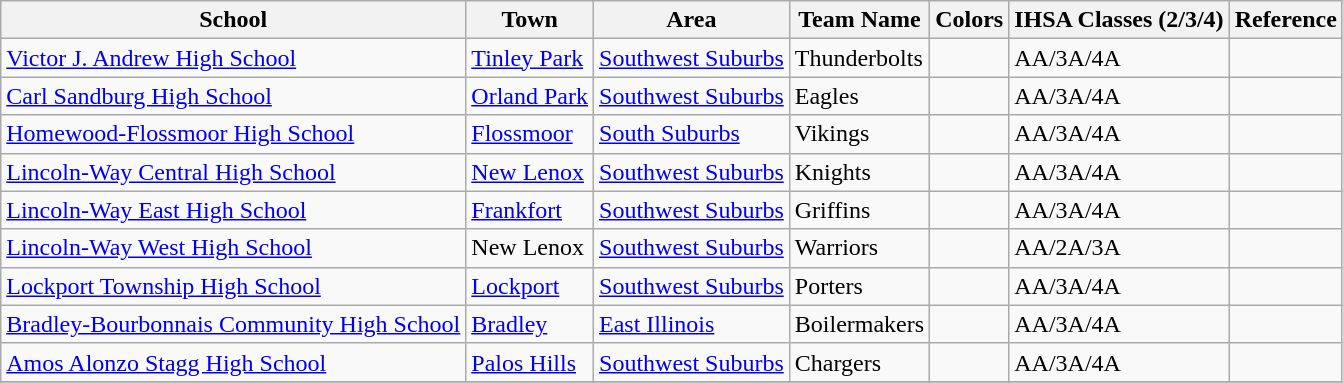<table class="wikitable">
<tr>
<th>School</th>
<th>Town</th>
<th>Area</th>
<th>Team Name</th>
<th>Colors</th>
<th>IHSA Classes (2/3/4)</th>
<th>Reference</th>
</tr>
<tr>
<td><a href='#'>Victor J. Andrew High School</a></td>
<td><a href='#'>Tinley Park</a></td>
<td><a href='#'>Southwest Suburbs</a></td>
<td>Thunderbolts</td>
<td> </td>
<td>AA/3A/4A</td>
<td></td>
</tr>
<tr>
<td><a href='#'>Carl Sandburg High School</a></td>
<td><a href='#'>Orland Park</a></td>
<td><a href='#'>Southwest Suburbs</a></td>
<td>Eagles</td>
<td>  </td>
<td>AA/3A/4A</td>
<td></td>
</tr>
<tr>
<td><a href='#'>Homewood-Flossmoor High School</a></td>
<td><a href='#'>Flossmoor</a></td>
<td><a href='#'>South Suburbs</a></td>
<td>Vikings</td>
<td> </td>
<td>AA/3A/4A</td>
<td></td>
</tr>
<tr>
<td><a href='#'>Lincoln-Way Central High School</a></td>
<td><a href='#'>New Lenox</a></td>
<td><a href='#'>Southwest Suburbs</a></td>
<td>Knights</td>
<td> </td>
<td>AA/3A/4A</td>
<td></td>
</tr>
<tr>
<td><a href='#'>Lincoln-Way East High School</a></td>
<td><a href='#'>Frankfort</a></td>
<td><a href='#'>Southwest Suburbs</a></td>
<td>Griffins</td>
<td>  </td>
<td>AA/3A/4A</td>
<td></td>
</tr>
<tr>
<td><a href='#'>Lincoln-Way West High School</a></td>
<td>New Lenox</td>
<td><a href='#'>Southwest Suburbs</a></td>
<td>Warriors</td>
<td> </td>
<td>AA/2A/3A</td>
<td></td>
</tr>
<tr>
<td><a href='#'>Lockport Township High School</a></td>
<td><a href='#'>Lockport</a></td>
<td><a href='#'>Southwest Suburbs</a></td>
<td>Porters</td>
<td> </td>
<td>AA/3A/4A</td>
<td></td>
</tr>
<tr>
<td><a href='#'>Bradley-Bourbonnais Community High School</a></td>
<td><a href='#'>Bradley</a></td>
<td><a href='#'>East Illinois</a></td>
<td>Boilermakers</td>
<td> </td>
<td>AA/3A/4A</td>
<td></td>
</tr>
<tr>
<td><a href='#'>Amos Alonzo Stagg High School</a></td>
<td><a href='#'>Palos Hills</a></td>
<td><a href='#'>Southwest Suburbs</a></td>
<td>Chargers</td>
<td> </td>
<td>AA/3A/4A</td>
<td></td>
</tr>
<tr>
</tr>
</table>
